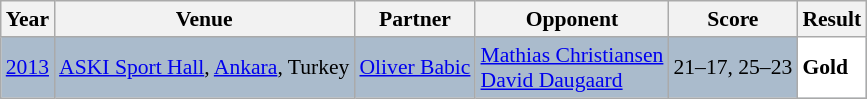<table class="sortable wikitable" style="font-size: 90%;">
<tr>
<th>Year</th>
<th>Venue</th>
<th>Partner</th>
<th>Opponent</th>
<th>Score</th>
<th>Result</th>
</tr>
<tr style="background:#AABBCC">
<td align="center"><a href='#'>2013</a></td>
<td align="left"><a href='#'>ASKI Sport Hall</a>, <a href='#'>Ankara</a>, Turkey</td>
<td align="left"> <a href='#'>Oliver Babic</a></td>
<td align="left"> <a href='#'>Mathias Christiansen</a><br> <a href='#'>David Daugaard</a></td>
<td align="left">21–17, 25–23</td>
<td style="text-align:left; background:white"> <strong>Gold</strong></td>
</tr>
</table>
